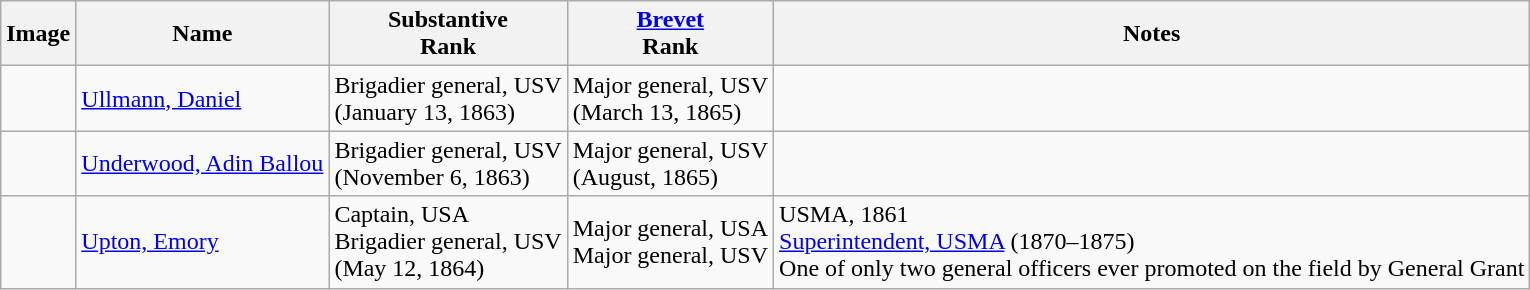<table class="wikitable sortable">
<tr>
<th class="unsortable">Image</th>
<th>Name</th>
<th>Substantive<br>Rank</th>
<th><a href='#'>Brevet</a><br>Rank</th>
<th class="unsortable">Notes</th>
</tr>
<tr>
<td></td>
<td><a href='#'>Ullmann, Daniel</a></td>
<td>Brigadier general, USV<br>(January 13, 1863)</td>
<td>Major general, USV<br>(March 13, 1865)</td>
<td></td>
</tr>
<tr>
<td></td>
<td><a href='#'>Underwood, Adin Ballou</a></td>
<td>Brigadier general, USV<br>(November 6, 1863)</td>
<td>Major general, USV<br>(August, 1865)</td>
<td></td>
</tr>
<tr>
<td></td>
<td><a href='#'>Upton, Emory</a></td>
<td>Captain, USA<br>Brigadier general, USV<br>(May 12, 1864)</td>
<td>Major general, USA<br>Major general, USV</td>
<td>USMA, 1861<br><a href='#'>Superintendent, USMA</a> (1870–1875)<br>One of only two general officers ever promoted on the field by General Grant</td>
</tr>
</table>
